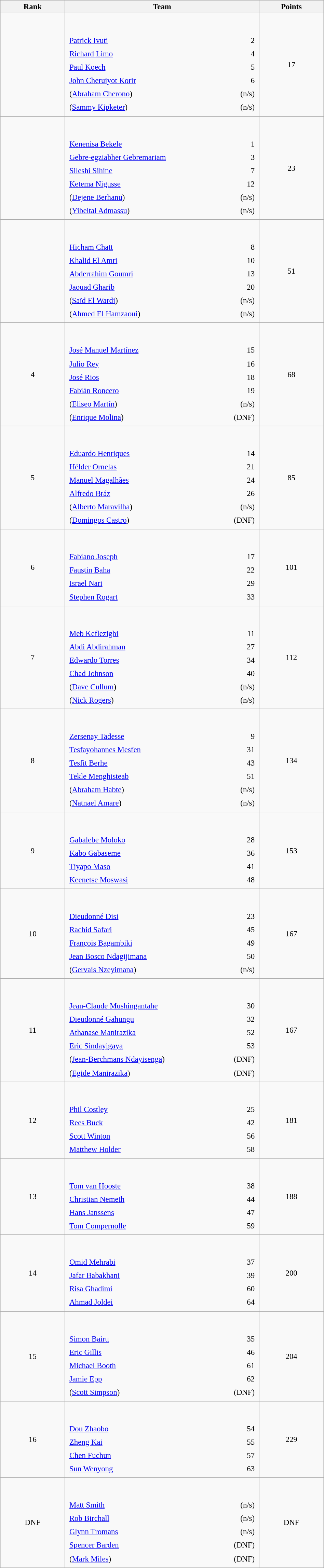<table class="wikitable sortable" style=" text-align:center; font-size:95%;" width="50%">
<tr>
<th width=10%>Rank</th>
<th width=30%>Team</th>
<th width=10%>Points</th>
</tr>
<tr>
<td align=center></td>
<td align=left> <br><br><table width=100%>
<tr>
<td align=left style="border:0"><a href='#'>Patrick Ivuti</a></td>
<td align=right style="border:0">2</td>
</tr>
<tr>
<td align=left style="border:0"><a href='#'>Richard Limo</a></td>
<td align=right style="border:0">4</td>
</tr>
<tr>
<td align=left style="border:0"><a href='#'>Paul Koech</a></td>
<td align=right style="border:0">5</td>
</tr>
<tr>
<td align=left style="border:0"><a href='#'>John Cheruiyot Korir</a></td>
<td align=right style="border:0">6</td>
</tr>
<tr>
<td align=left style="border:0">(<a href='#'>Abraham Cherono</a>)</td>
<td align=right style="border:0">(n/s)</td>
</tr>
<tr>
<td align=left style="border:0">(<a href='#'>Sammy Kipketer</a>)</td>
<td align=right style="border:0">(n/s)</td>
</tr>
</table>
</td>
<td>17</td>
</tr>
<tr>
<td align=center></td>
<td align=left> <br><br><table width=100%>
<tr>
<td align=left style="border:0"><a href='#'>Kenenisa Bekele</a></td>
<td align=right style="border:0">1</td>
</tr>
<tr>
<td align=left style="border:0"><a href='#'>Gebre-egziabher Gebremariam</a></td>
<td align=right style="border:0">3</td>
</tr>
<tr>
<td align=left style="border:0"><a href='#'>Sileshi Sihine</a></td>
<td align=right style="border:0">7</td>
</tr>
<tr>
<td align=left style="border:0"><a href='#'>Ketema Nigusse</a></td>
<td align=right style="border:0">12</td>
</tr>
<tr>
<td align=left style="border:0">(<a href='#'>Dejene Berhanu</a>)</td>
<td align=right style="border:0">(n/s)</td>
</tr>
<tr>
<td align=left style="border:0">(<a href='#'>Yibeltal Admassu</a>)</td>
<td align=right style="border:0">(n/s)</td>
</tr>
</table>
</td>
<td>23</td>
</tr>
<tr>
<td align=center></td>
<td align=left> <br><br><table width=100%>
<tr>
<td align=left style="border:0"><a href='#'>Hicham Chatt</a></td>
<td align=right style="border:0">8</td>
</tr>
<tr>
<td align=left style="border:0"><a href='#'>Khalid El Amri</a></td>
<td align=right style="border:0">10</td>
</tr>
<tr>
<td align=left style="border:0"><a href='#'>Abderrahim Goumri</a></td>
<td align=right style="border:0">13</td>
</tr>
<tr>
<td align=left style="border:0"><a href='#'>Jaouad Gharib</a></td>
<td align=right style="border:0">20</td>
</tr>
<tr>
<td align=left style="border:0">(<a href='#'>Saïd El Wardi</a>)</td>
<td align=right style="border:0">(n/s)</td>
</tr>
<tr>
<td align=left style="border:0">(<a href='#'>Ahmed El Hamzaoui</a>)</td>
<td align=right style="border:0">(n/s)</td>
</tr>
</table>
</td>
<td>51</td>
</tr>
<tr>
<td align=center>4</td>
<td align=left> <br><br><table width=100%>
<tr>
<td align=left style="border:0"><a href='#'>José Manuel Martínez</a></td>
<td align=right style="border:0">15</td>
</tr>
<tr>
<td align=left style="border:0"><a href='#'>Julio Rey</a></td>
<td align=right style="border:0">16</td>
</tr>
<tr>
<td align=left style="border:0"><a href='#'>José Rios</a></td>
<td align=right style="border:0">18</td>
</tr>
<tr>
<td align=left style="border:0"><a href='#'>Fabián Roncero</a></td>
<td align=right style="border:0">19</td>
</tr>
<tr>
<td align=left style="border:0">(<a href='#'>Eliseo Martín</a>)</td>
<td align=right style="border:0">(n/s)</td>
</tr>
<tr>
<td align=left style="border:0">(<a href='#'>Enrique Molina</a>)</td>
<td align=right style="border:0">(DNF)</td>
</tr>
</table>
</td>
<td>68</td>
</tr>
<tr>
<td align=center>5</td>
<td align=left> <br><br><table width=100%>
<tr>
<td align=left style="border:0"><a href='#'>Eduardo Henriques</a></td>
<td align=right style="border:0">14</td>
</tr>
<tr>
<td align=left style="border:0"><a href='#'>Hélder Ornelas</a></td>
<td align=right style="border:0">21</td>
</tr>
<tr>
<td align=left style="border:0"><a href='#'>Manuel Magalhães</a></td>
<td align=right style="border:0">24</td>
</tr>
<tr>
<td align=left style="border:0"><a href='#'>Alfredo Bráz</a></td>
<td align=right style="border:0">26</td>
</tr>
<tr>
<td align=left style="border:0">(<a href='#'>Alberto Maravilha</a>)</td>
<td align=right style="border:0">(n/s)</td>
</tr>
<tr>
<td align=left style="border:0">(<a href='#'>Domingos Castro</a>)</td>
<td align=right style="border:0">(DNF)</td>
</tr>
</table>
</td>
<td>85</td>
</tr>
<tr>
<td align=center>6</td>
<td align=left> <br><br><table width=100%>
<tr>
<td align=left style="border:0"><a href='#'>Fabiano Joseph</a></td>
<td align=right style="border:0">17</td>
</tr>
<tr>
<td align=left style="border:0"><a href='#'>Faustin Baha</a></td>
<td align=right style="border:0">22</td>
</tr>
<tr>
<td align=left style="border:0"><a href='#'>Israel Nari</a></td>
<td align=right style="border:0">29</td>
</tr>
<tr>
<td align=left style="border:0"><a href='#'>Stephen Rogart</a></td>
<td align=right style="border:0">33</td>
</tr>
</table>
</td>
<td>101</td>
</tr>
<tr>
<td align=center>7</td>
<td align=left> <br><br><table width=100%>
<tr>
<td align=left style="border:0"><a href='#'>Meb Keflezighi</a></td>
<td align=right style="border:0">11</td>
</tr>
<tr>
<td align=left style="border:0"><a href='#'>Abdi Abdirahman</a></td>
<td align=right style="border:0">27</td>
</tr>
<tr>
<td align=left style="border:0"><a href='#'>Edwardo Torres</a></td>
<td align=right style="border:0">34</td>
</tr>
<tr>
<td align=left style="border:0"><a href='#'>Chad Johnson</a></td>
<td align=right style="border:0">40</td>
</tr>
<tr>
<td align=left style="border:0">(<a href='#'>Dave Cullum</a>)</td>
<td align=right style="border:0">(n/s)</td>
</tr>
<tr>
<td align=left style="border:0">(<a href='#'>Nick Rogers</a>)</td>
<td align=right style="border:0">(n/s)</td>
</tr>
</table>
</td>
<td>112</td>
</tr>
<tr>
<td align=center>8</td>
<td align=left> <br><br><table width=100%>
<tr>
<td align=left style="border:0"><a href='#'>Zersenay Tadesse</a></td>
<td align=right style="border:0">9</td>
</tr>
<tr>
<td align=left style="border:0"><a href='#'>Tesfayohannes Mesfen</a></td>
<td align=right style="border:0">31</td>
</tr>
<tr>
<td align=left style="border:0"><a href='#'>Tesfit Berhe</a></td>
<td align=right style="border:0">43</td>
</tr>
<tr>
<td align=left style="border:0"><a href='#'>Tekle Menghisteab</a></td>
<td align=right style="border:0">51</td>
</tr>
<tr>
<td align=left style="border:0">(<a href='#'>Abraham Habte</a>)</td>
<td align=right style="border:0">(n/s)</td>
</tr>
<tr>
<td align=left style="border:0">(<a href='#'>Natnael Amare</a>)</td>
<td align=right style="border:0">(n/s)</td>
</tr>
</table>
</td>
<td>134</td>
</tr>
<tr>
<td align=center>9</td>
<td align=left> <br><br><table width=100%>
<tr>
<td align=left style="border:0"><a href='#'>Gabalebe Moloko</a></td>
<td align=right style="border:0">28</td>
</tr>
<tr>
<td align=left style="border:0"><a href='#'>Kabo Gabaseme</a></td>
<td align=right style="border:0">36</td>
</tr>
<tr>
<td align=left style="border:0"><a href='#'>Tiyapo Maso</a></td>
<td align=right style="border:0">41</td>
</tr>
<tr>
<td align=left style="border:0"><a href='#'>Keenetse Moswasi</a></td>
<td align=right style="border:0">48</td>
</tr>
</table>
</td>
<td>153</td>
</tr>
<tr>
<td align=center>10</td>
<td align=left> <br><br><table width=100%>
<tr>
<td align=left style="border:0"><a href='#'>Dieudonné Disi</a></td>
<td align=right style="border:0">23</td>
</tr>
<tr>
<td align=left style="border:0"><a href='#'>Rachid Safari</a></td>
<td align=right style="border:0">45</td>
</tr>
<tr>
<td align=left style="border:0"><a href='#'>François Bagambiki</a></td>
<td align=right style="border:0">49</td>
</tr>
<tr>
<td align=left style="border:0"><a href='#'>Jean Bosco Ndagijimana</a></td>
<td align=right style="border:0">50</td>
</tr>
<tr>
<td align=left style="border:0">(<a href='#'>Gervais Nzeyimana</a>)</td>
<td align=right style="border:0">(n/s)</td>
</tr>
</table>
</td>
<td>167</td>
</tr>
<tr>
<td align=center>11</td>
<td align=left> <br><br><table width=100%>
<tr>
<td align=left style="border:0"><a href='#'>Jean-Claude Mushingantahe</a></td>
<td align=right style="border:0">30</td>
</tr>
<tr>
<td align=left style="border:0"><a href='#'>Dieudonné Gahungu</a></td>
<td align=right style="border:0">32</td>
</tr>
<tr>
<td align=left style="border:0"><a href='#'>Athanase Manirazika</a></td>
<td align=right style="border:0">52</td>
</tr>
<tr>
<td align=left style="border:0"><a href='#'>Eric Sindayigaya</a></td>
<td align=right style="border:0">53</td>
</tr>
<tr>
<td align=left style="border:0">(<a href='#'>Jean-Berchmans Ndayisenga</a>)</td>
<td align=right style="border:0">(DNF)</td>
</tr>
<tr>
<td align=left style="border:0">(<a href='#'>Egide Manirazika</a>)</td>
<td align=right style="border:0">(DNF)</td>
</tr>
</table>
</td>
<td>167</td>
</tr>
<tr>
<td align=center>12</td>
<td align=left> <br><br><table width=100%>
<tr>
<td align=left style="border:0"><a href='#'>Phil Costley</a></td>
<td align=right style="border:0">25</td>
</tr>
<tr>
<td align=left style="border:0"><a href='#'>Rees Buck</a></td>
<td align=right style="border:0">42</td>
</tr>
<tr>
<td align=left style="border:0"><a href='#'>Scott Winton</a></td>
<td align=right style="border:0">56</td>
</tr>
<tr>
<td align=left style="border:0"><a href='#'>Matthew Holder</a></td>
<td align=right style="border:0">58</td>
</tr>
</table>
</td>
<td>181</td>
</tr>
<tr>
<td align=center>13</td>
<td align=left> <br><br><table width=100%>
<tr>
<td align=left style="border:0"><a href='#'>Tom van Hooste</a></td>
<td align=right style="border:0">38</td>
</tr>
<tr>
<td align=left style="border:0"><a href='#'>Christian Nemeth</a></td>
<td align=right style="border:0">44</td>
</tr>
<tr>
<td align=left style="border:0"><a href='#'>Hans Janssens</a></td>
<td align=right style="border:0">47</td>
</tr>
<tr>
<td align=left style="border:0"><a href='#'>Tom Compernolle</a></td>
<td align=right style="border:0">59</td>
</tr>
</table>
</td>
<td>188</td>
</tr>
<tr>
<td align=center>14</td>
<td align=left> <br><br><table width=100%>
<tr>
<td align=left style="border:0"><a href='#'>Omid Mehrabi</a></td>
<td align=right style="border:0">37</td>
</tr>
<tr>
<td align=left style="border:0"><a href='#'>Jafar Babakhani</a></td>
<td align=right style="border:0">39</td>
</tr>
<tr>
<td align=left style="border:0"><a href='#'>Risa Ghadimi</a></td>
<td align=right style="border:0">60</td>
</tr>
<tr>
<td align=left style="border:0"><a href='#'>Ahmad Joldei</a></td>
<td align=right style="border:0">64</td>
</tr>
</table>
</td>
<td>200</td>
</tr>
<tr>
<td align=center>15</td>
<td align=left> <br><br><table width=100%>
<tr>
<td align=left style="border:0"><a href='#'>Simon Bairu</a></td>
<td align=right style="border:0">35</td>
</tr>
<tr>
<td align=left style="border:0"><a href='#'>Eric Gillis</a></td>
<td align=right style="border:0">46</td>
</tr>
<tr>
<td align=left style="border:0"><a href='#'>Michael Booth</a></td>
<td align=right style="border:0">61</td>
</tr>
<tr>
<td align=left style="border:0"><a href='#'>Jamie Epp</a></td>
<td align=right style="border:0">62</td>
</tr>
<tr>
<td align=left style="border:0">(<a href='#'>Scott Simpson</a>)</td>
<td align=right style="border:0">(DNF)</td>
</tr>
</table>
</td>
<td>204</td>
</tr>
<tr>
<td align=center>16</td>
<td align=left> <br><br><table width=100%>
<tr>
<td align=left style="border:0"><a href='#'>Dou Zhaobo</a></td>
<td align=right style="border:0">54</td>
</tr>
<tr>
<td align=left style="border:0"><a href='#'>Zheng Kai</a></td>
<td align=right style="border:0">55</td>
</tr>
<tr>
<td align=left style="border:0"><a href='#'>Chen Fuchun</a></td>
<td align=right style="border:0">57</td>
</tr>
<tr>
<td align=left style="border:0"><a href='#'>Sun Wenyong</a></td>
<td align=right style="border:0">63</td>
</tr>
</table>
</td>
<td>229</td>
</tr>
<tr>
<td align=center>DNF</td>
<td align=left> <br><br><table width=100%>
<tr>
<td align=left style="border:0"><a href='#'>Matt Smith</a></td>
<td align=right style="border:0">(n/s)</td>
</tr>
<tr>
<td align=left style="border:0"><a href='#'>Rob Birchall</a></td>
<td align=right style="border:0">(n/s)</td>
</tr>
<tr>
<td align=left style="border:0"><a href='#'>Glynn Tromans</a></td>
<td align=right style="border:0">(n/s)</td>
</tr>
<tr>
<td align=left style="border:0"><a href='#'>Spencer Barden</a></td>
<td align=right style="border:0">(DNF)</td>
</tr>
<tr>
<td align=left style="border:0">(<a href='#'>Mark Miles</a>)</td>
<td align=right style="border:0">(DNF)</td>
</tr>
</table>
</td>
<td>DNF</td>
</tr>
</table>
